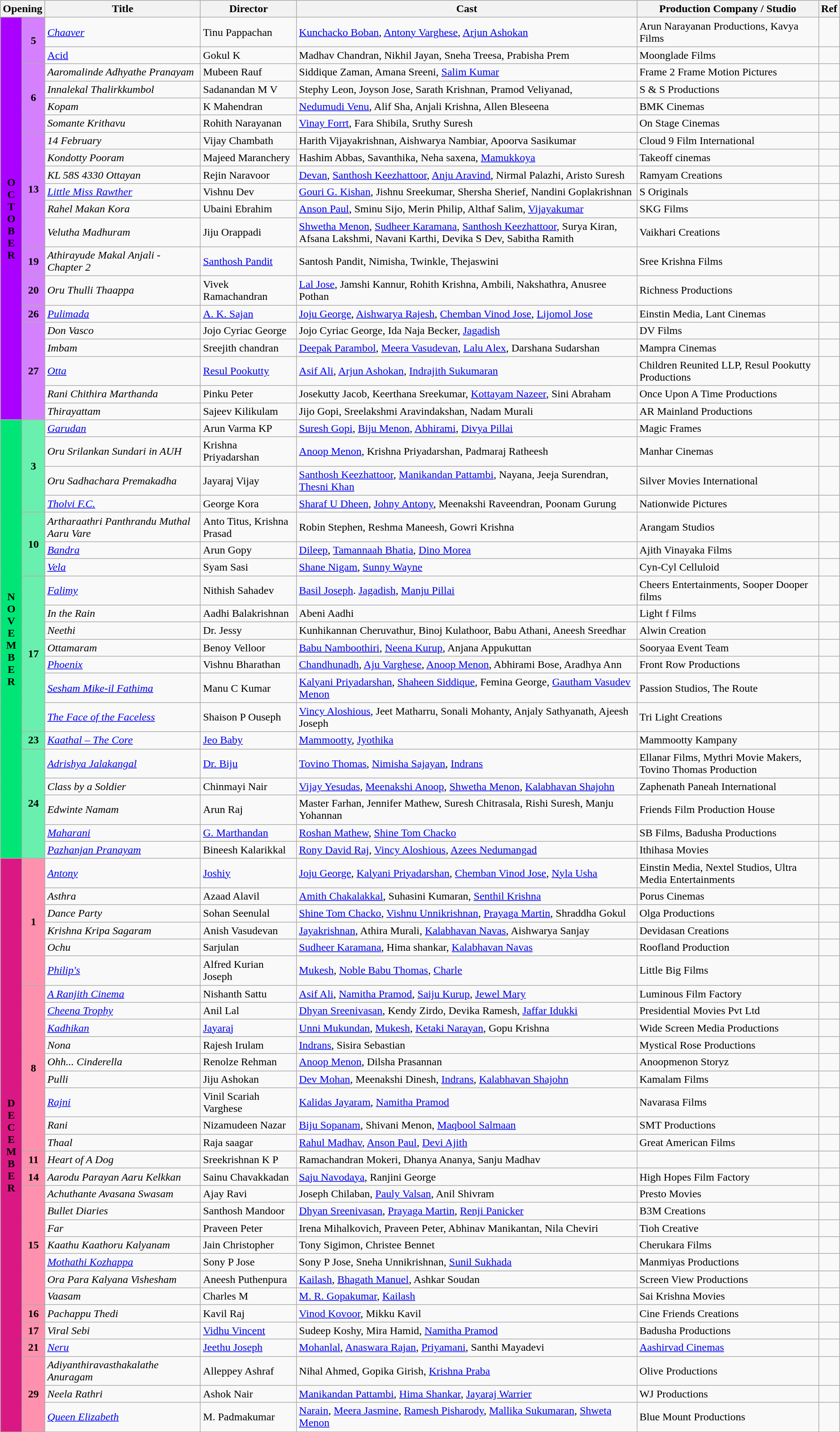<table class="wikitable sortable">
<tr>
<th colspan="2" class="unsortable">Opening</th>
<th>Title</th>
<th>Director</th>
<th>Cast</th>
<th>Production Company / Studio</th>
<th>Ref</th>
</tr>
<tr>
<td rowspan="20" style="text-align:center; background:#aa00ff; textcolor:#000;"><strong>O<br>C<br>T<br>O<br>B<br>E<br>R</strong></td>
<td rowspan="2" style="text-align:center;background:#d580ff;"><strong>5</strong></td>
<td><em><a href='#'>Chaaver</a></em></td>
<td>Tinu Pappachan</td>
<td><a href='#'>Kunchacko Boban</a>, <a href='#'>Antony Varghese</a>, <a href='#'>Arjun Ashokan</a></td>
<td>Arun Narayanan Productions, Kavya Films</td>
<td></td>
</tr>
<tr>
<td><em><a href='#'></em>Acid<em></a></em></td>
<td>Gokul K</td>
<td>Madhav Chandran, Nikhil Jayan, Sneha Treesa, Prabisha Prem</td>
<td>Moonglade Films</td>
<td></td>
</tr>
<tr>
<td rowspan="4" style="text-align:center; background:#d580ff;"><strong>6</strong></td>
<td><em>Aaromalinde Adhyathe Pranayam</em></td>
<td>Mubeen Rauf</td>
<td>Siddique Zaman, Amana Sreeni, <a href='#'>Salim Kumar</a></td>
<td>Frame 2 Frame Motion Pictures</td>
<td></td>
</tr>
<tr>
<td><em>Innalekal Thalirkkumbol</em></td>
<td>Sadanandan M V</td>
<td>Stephy Leon, Joyson Jose, Sarath Krishnan, Pramod Veliyanad,</td>
<td>S & S Productions</td>
<td></td>
</tr>
<tr>
<td><em>Kopam</em></td>
<td>K Mahendran</td>
<td><a href='#'>Nedumudi Venu</a>, Alif Sha, Anjali Krishna, Allen Bleseena</td>
<td>BMK Cinemas</td>
<td></td>
</tr>
<tr>
<td><em>Somante Krithavu</em></td>
<td>Rohith Narayanan</td>
<td><a href='#'>Vinay Forrt</a>, Fara Shibila, Sruthy Suresh</td>
<td>On Stage Cinemas</td>
<td></td>
</tr>
<tr>
<td rowspan="6" style="text-align:center; background:#d580ff;"><strong>13</strong></td>
<td><em>14 February</em></td>
<td>Vijay Chambath</td>
<td>Harith Vijayakrishnan,  Aishwarya Nambiar,  Apoorva Sasikumar</td>
<td>Cloud 9 Film International</td>
<td></td>
</tr>
<tr>
<td><em>Kondotty Pooram</em></td>
<td>Majeed Maranchery</td>
<td>Hashim Abbas, Savanthika, Neha saxena, <a href='#'>Mamukkoya</a></td>
<td>Takeoff cinemas</td>
<td></td>
</tr>
<tr>
<td><em>KL 58S 4330 Ottayan</em></td>
<td>Rejin Naravoor</td>
<td><a href='#'>Devan</a>, <a href='#'>Santhosh Keezhattoor</a>, <a href='#'>Anju Aravind</a>, Nirmal Palazhi, Aristo Suresh</td>
<td>Ramyam Creations</td>
<td></td>
</tr>
<tr>
<td><em><a href='#'>Little Miss Rawther</a></em></td>
<td>Vishnu Dev</td>
<td><a href='#'>Gouri G. Kishan</a>, Jishnu Sreekumar, Shersha Sherief, Nandini Goplakrishnan</td>
<td>S Originals</td>
<td></td>
</tr>
<tr>
<td><em>Rahel Makan Kora</em></td>
<td>Ubaini Ebrahim</td>
<td><a href='#'>Anson Paul</a>, Sminu Sijo, Merin Philip, Althaf Salim, <a href='#'>Vijayakumar</a></td>
<td>SKG Films</td>
<td></td>
</tr>
<tr>
<td><em>Velutha Madhuram</em></td>
<td>Jiju Orappadi</td>
<td><a href='#'>Shwetha Menon</a>, <a href='#'>Sudheer Karamana</a>, <a href='#'>Santhosh Keezhattoor</a>, Surya Kiran, Afsana Lakshmi, Navani Karthi, Devika S Dev, Sabitha Ramith</td>
<td>Vaikhari Creations</td>
<td></td>
</tr>
<tr>
<td rowspan="1" style="text-align:center; background:#d580ff;"><strong>19</strong></td>
<td><em>Athirayude Makal Anjali - Chapter 2</em></td>
<td><a href='#'>Santhosh Pandit</a></td>
<td>Santosh Pandit, Nimisha, Twinkle, Thejaswini</td>
<td>Sree Krishna Films</td>
<td></td>
</tr>
<tr>
<td rowspan="1" style="text-align:center; background:#d580ff;"><strong>20</strong></td>
<td><em>Oru Thulli Thaappa</em></td>
<td>Vivek Ramachandran</td>
<td><a href='#'>Lal Jose</a>, Jamshi Kannur, Rohith Krishna, Ambili, Nakshathra, Anusree Pothan</td>
<td>Richness Productions</td>
<td></td>
</tr>
<tr>
<td rowspan="1" style="text-align:center; background:#d580ff;"><strong>26</strong></td>
<td><em><a href='#'>Pulimada</a></em></td>
<td><a href='#'>A. K. Sajan</a></td>
<td><a href='#'>Joju George</a>, <a href='#'>Aishwarya Rajesh</a>, <a href='#'>Chemban Vinod Jose</a>, <a href='#'>Lijomol Jose</a></td>
<td>Einstin Media, Lant Cinemas</td>
<td></td>
</tr>
<tr>
<td rowspan="5" style="text-align:center; background:#d580ff;"><strong>27</strong></td>
<td><em>Don Vasco</em></td>
<td>Jojo Cyriac George</td>
<td>Jojo Cyriac George, Ida Naja Becker, <a href='#'>Jagadish</a></td>
<td>DV Films</td>
<td></td>
</tr>
<tr>
<td><em>Imbam</em></td>
<td>Sreejith chandran</td>
<td><a href='#'>Deepak Parambol</a>, <a href='#'>Meera Vasudevan</a>, <a href='#'>Lalu Alex</a>, Darshana Sudarshan</td>
<td>Mampra Cinemas</td>
<td></td>
</tr>
<tr>
<td><em><a href='#'>Otta</a></em></td>
<td><a href='#'>Resul Pookutty</a></td>
<td><a href='#'>Asif Ali</a>, <a href='#'>Arjun Ashokan</a>, <a href='#'>Indrajith Sukumaran</a></td>
<td>Children Reunited LLP, Resul Pookutty Productions</td>
<td><br></td>
</tr>
<tr>
<td><em>Rani Chithira Marthanda</em></td>
<td>Pinku Peter</td>
<td>Josekutty Jacob, Keerthana Sreekumar, <a href='#'>Kottayam Nazeer</a>, Sini Abraham</td>
<td>Once Upon A Time Productions</td>
<td></td>
</tr>
<tr>
<td><em>Thirayattam</em></td>
<td>Sajeev Kilikulam</td>
<td>Jijo Gopi, Sreelakshmi Aravindakshan, Nadam Murali</td>
<td>AR Mainland Productions</td>
<td></td>
</tr>
<tr>
<td rowspan="20" style="text-align:center;background:#00E676; textcolor:#000;"><strong>N<br>O<br>V<br>E<br>M<br>B<br>E<br>R</strong></td>
<td rowspan="4" style="text-align:center;background:#69F0AE;"><strong>3</strong></td>
<td><em><a href='#'>Garudan</a></em></td>
<td>Arun Varma KP</td>
<td><a href='#'>Suresh Gopi</a>, <a href='#'>Biju Menon</a>, <a href='#'>Abhirami</a>, <a href='#'>Divya Pillai</a></td>
<td>Magic Frames</td>
<td></td>
</tr>
<tr>
<td><em>Oru Srilankan Sundari in AUH</em></td>
<td>Krishna Priyadarshan</td>
<td><a href='#'>Anoop Menon</a>, Krishna Priyadarshan, Padmaraj Ratheesh</td>
<td>Manhar Cinemas</td>
<td></td>
</tr>
<tr>
<td><em>Oru Sadhachara Premakadha</em></td>
<td>Jayaraj Vijay</td>
<td><a href='#'>Santhosh Keezhattoor</a>, <a href='#'>Manikandan Pattambi</a>, Nayana, Jeeja Surendran, <a href='#'>Thesni Khan</a></td>
<td>Silver Movies International</td>
<td></td>
</tr>
<tr>
<td><em><a href='#'>Tholvi F.C.</a></em></td>
<td>George Kora</td>
<td><a href='#'>Sharaf U Dheen</a>, <a href='#'>Johny Antony</a>, Meenakshi Raveendran, Poonam Gurung</td>
<td>Nationwide Pictures</td>
<td></td>
</tr>
<tr>
<td rowspan="3" style="text-align:center;background:#69F0AE;"><strong>10</strong></td>
<td><em>Artharaathri Panthrandu Muthal Aaru Vare</em></td>
<td>Anto Titus, Krishna Prasad</td>
<td>Robin Stephen, Reshma Maneesh, Gowri Krishna</td>
<td>Arangam Studios</td>
<td></td>
</tr>
<tr>
<td><em><a href='#'>Bandra</a></em></td>
<td>Arun Gopy</td>
<td><a href='#'>Dileep</a>, <a href='#'>Tamannaah Bhatia</a>, <a href='#'>Dino Morea</a></td>
<td>Ajith Vinayaka Films</td>
<td></td>
</tr>
<tr>
<td><em><a href='#'>Vela</a></em></td>
<td>Syam Sasi</td>
<td><a href='#'>Shane Nigam</a>, <a href='#'>Sunny Wayne</a></td>
<td>Cyn-Cyl Celluloid</td>
<td></td>
</tr>
<tr>
<td rowspan="7" style="text-align:center;background:#69F0AE;"><strong>17</strong></td>
<td><em><a href='#'>Falimy</a></em></td>
<td>Nithish Sahadev</td>
<td><a href='#'>Basil Joseph</a>. <a href='#'>Jagadish</a>, <a href='#'>Manju Pillai</a></td>
<td>Cheers Entertainments, Sooper Dooper films</td>
<td></td>
</tr>
<tr>
<td><em>In the Rain</em></td>
<td>Aadhi Balakrishnan</td>
<td>Abeni Aadhi</td>
<td>Light f Films</td>
<td></td>
</tr>
<tr>
<td><em>Neethi</em></td>
<td>Dr. Jessy</td>
<td>Kunhikannan Cheruvathur, Binoj Kulathoor, Babu Athani, Aneesh Sreedhar</td>
<td>Alwin Creation</td>
<td></td>
</tr>
<tr>
<td><em>Ottamaram</em></td>
<td>Benoy Velloor</td>
<td><a href='#'>Babu Namboothiri</a>, <a href='#'>Neena Kurup</a>, Anjana Appukuttan</td>
<td>Sooryaa Event Team</td>
<td></td>
</tr>
<tr>
<td><em><a href='#'>Phoenix</a></em></td>
<td>Vishnu Bharathan</td>
<td><a href='#'>Chandhunadh</a>, <a href='#'>Aju Varghese</a>, <a href='#'>Anoop Menon</a>, Abhirami Bose, Aradhya Ann</td>
<td>Front Row Productions</td>
<td></td>
</tr>
<tr>
<td><em><a href='#'>Sesham Mike-il Fathima</a></em></td>
<td>Manu C Kumar</td>
<td><a href='#'>Kalyani Priyadarshan</a>, <a href='#'>Shaheen Siddique</a>, Femina George, <a href='#'>Gautham Vasudev Menon</a></td>
<td>Passion Studios, The Route</td>
<td></td>
</tr>
<tr>
<td><em><a href='#'>The Face of the Faceless</a></em></td>
<td>Shaison P Ouseph</td>
<td><a href='#'>Vincy Aloshious</a>, Jeet Matharru, Sonali Mohanty, Anjaly Sathyanath, Ajeesh Joseph</td>
<td>Tri Light Creations</td>
<td></td>
</tr>
<tr>
<td rowspan="1" style="text-align:center;background:#69F0AE;"><strong>23</strong></td>
<td><em><a href='#'>Kaathal – The Core</a></em></td>
<td><a href='#'>Jeo Baby</a></td>
<td><a href='#'>Mammootty</a>, <a href='#'>Jyothika</a></td>
<td>Mammootty Kampany</td>
<td></td>
</tr>
<tr>
<td rowspan="5" style="text-align:center;background:#69F0AE;"><strong>24</strong></td>
<td><em><a href='#'>Adrishya Jalakangal</a></em></td>
<td><a href='#'>Dr. Biju</a></td>
<td><a href='#'>Tovino Thomas</a>, <a href='#'>Nimisha Sajayan</a>, <a href='#'>Indrans</a></td>
<td>Ellanar Films, Mythri Movie Makers, Tovino Thomas Production</td>
<td></td>
</tr>
<tr>
<td><em>Class by a Soldier</em></td>
<td>Chinmayi Nair</td>
<td><a href='#'>Vijay Yesudas</a>, <a href='#'>Meenakshi Anoop</a>, <a href='#'>Shwetha Menon</a>, <a href='#'>Kalabhavan Shajohn</a></td>
<td>Zaphenath Paneah International</td>
<td></td>
</tr>
<tr>
<td><em>Edwinte Namam</em></td>
<td>Arun Raj</td>
<td>Master Farhan, Jennifer Mathew, Suresh Chitrasala, Rishi Suresh, Manju Yohannan</td>
<td>Friends Film Production House</td>
<td></td>
</tr>
<tr>
<td><em><a href='#'>Maharani</a></em></td>
<td><a href='#'>G. Marthandan</a></td>
<td><a href='#'>Roshan Mathew</a>, <a href='#'>Shine Tom Chacko</a></td>
<td>SB Films, Badusha Productions</td>
<td></td>
</tr>
<tr>
<td><em><a href='#'>Pazhanjan Pranayam</a></em></td>
<td>Bineesh Kalarikkal</td>
<td><a href='#'>Rony David Raj</a>, <a href='#'>Vincy Aloshious</a>, <a href='#'>Azees Nedumangad</a></td>
<td>Ithihasa Movies</td>
<td></td>
</tr>
<tr>
<td rowspan="30" style="text-align:center;background:#DA1884; textcolor:#000;"><strong>D<br>E<br>C<br>E<br>M<br>B<br>E<br>R</strong></td>
<td rowspan="6" style="text-align:center;background:#FF91AF;"><strong>1</strong></td>
<td><a href='#'><em>Antony</em></a></td>
<td><a href='#'>Joshiy</a></td>
<td><a href='#'>Joju George</a>, <a href='#'>Kalyani Priyadarshan</a>, <a href='#'>Chemban Vinod Jose</a>, <a href='#'>Nyla Usha</a></td>
<td>Einstin Media, Nextel Studios, Ultra Media Entertainments</td>
<td></td>
</tr>
<tr>
<td><em>Asthra</em></td>
<td>Azaad Alavil</td>
<td><a href='#'>Amith Chakalakkal</a>, Suhasini Kumaran, <a href='#'>Senthil Krishna</a></td>
<td>Porus Cinemas</td>
<td></td>
</tr>
<tr>
<td><em>Dance Party</em></td>
<td>Sohan Seenulal</td>
<td><a href='#'>Shine Tom Chacko</a>, <a href='#'>Vishnu Unnikrishnan</a>, <a href='#'>Prayaga Martin</a>, Shraddha Gokul</td>
<td>Olga Productions</td>
<td></td>
</tr>
<tr>
<td><em>Krishna Kripa Sagaram</em></td>
<td>Anish Vasudevan</td>
<td><a href='#'>Jayakrishnan</a>, Athira Murali, <a href='#'>Kalabhavan Navas</a>, Aishwarya Sanjay</td>
<td>Devidasan Creations</td>
<td></td>
</tr>
<tr>
<td><em>Ochu</em></td>
<td>Sarjulan</td>
<td><a href='#'>Sudheer Karamana</a>, Hima shankar, <a href='#'>Kalabhavan Navas</a></td>
<td>Roofland Production</td>
<td></td>
</tr>
<tr>
<td><em><a href='#'>Philip's</a></em></td>
<td>Alfred Kurian Joseph</td>
<td><a href='#'>Mukesh</a>, <a href='#'>Noble Babu Thomas</a>, <a href='#'>Charle</a></td>
<td>Little Big Films</td>
<td></td>
</tr>
<tr>
<td rowspan="9" style="text-align:center;background:#FF91AF;"><strong>8</strong></td>
<td><em><a href='#'>A Ranjith Cinema</a></em></td>
<td>Nishanth Sattu</td>
<td><a href='#'>Asif Ali</a>, <a href='#'>Namitha Pramod</a>, <a href='#'>Saiju Kurup</a>, <a href='#'>Jewel Mary</a></td>
<td>Luminous Film Factory</td>
<td></td>
</tr>
<tr>
<td><em><a href='#'>Cheena Trophy</a></em></td>
<td>Anil Lal</td>
<td><a href='#'>Dhyan Sreenivasan</a>, Kendy Zirdo, Devika Ramesh, <a href='#'>Jaffar Idukki</a></td>
<td>Presidential Movies Pvt Ltd</td>
<td></td>
</tr>
<tr>
<td><em><a href='#'>Kadhikan</a></em></td>
<td><a href='#'>Jayaraj</a></td>
<td><a href='#'>Unni Mukundan</a>, <a href='#'>Mukesh</a>, <a href='#'>Ketaki Narayan</a>, Gopu Krishna</td>
<td>Wide Screen Media Productions</td>
<td></td>
</tr>
<tr>
<td><em>Nona</em></td>
<td>Rajesh Irulam</td>
<td><a href='#'>Indrans</a>, Sisira Sebastian</td>
<td>Mystical Rose Productions</td>
<td></td>
</tr>
<tr>
<td><em>Ohh... Cinderella</em></td>
<td>Renolze Rehman</td>
<td><a href='#'>Anoop Menon</a>, Dilsha Prasannan</td>
<td>Anoopmenon Storyz</td>
<td></td>
</tr>
<tr>
<td><em>Pulli</em></td>
<td>Jiju Ashokan</td>
<td><a href='#'>Dev Mohan</a>, Meenakshi Dinesh, <a href='#'>Indrans</a>, <a href='#'>Kalabhavan Shajohn</a></td>
<td>Kamalam Films</td>
<td></td>
</tr>
<tr>
<td><em><a href='#'>Rajni</a></em></td>
<td>Vinil Scariah Varghese</td>
<td><a href='#'>Kalidas Jayaram</a>, <a href='#'>Namitha Pramod</a></td>
<td>Navarasa Films</td>
<td></td>
</tr>
<tr>
<td><em>Rani</em></td>
<td>Nizamudeen Nazar</td>
<td><a href='#'>Biju Sopanam</a>, Shivani Menon, <a href='#'>Maqbool Salmaan</a></td>
<td>SMT Productions</td>
<td></td>
</tr>
<tr>
<td><em>Thaal</em></td>
<td>Raja saagar</td>
<td><a href='#'>Rahul Madhav</a>, <a href='#'>Anson Paul</a>, <a href='#'>Devi Ajith</a></td>
<td>Great American Films</td>
<td></td>
</tr>
<tr>
<td rowspan="1" style="text-align:center;background:#FF91AF;"><strong>11</strong></td>
<td><em>Heart of A Dog</em></td>
<td>Sreekrishnan K P</td>
<td>Ramachandran Mokeri, Dhanya Ananya, Sanju Madhav</td>
<td></td>
<td></td>
</tr>
<tr>
<td rowspan="1" style="text-align:center;background:#FF91AF;"><strong>14</strong></td>
<td><em>Aarodu Parayan Aaru Kelkkan</em></td>
<td>Sainu Chavakkadan</td>
<td><a href='#'>Saju Navodaya</a>, Ranjini George</td>
<td>High Hopes Film Factory</td>
<td></td>
</tr>
<tr>
<td rowspan="7" style="text-align:center;background:#FF91AF;"><strong>15</strong></td>
<td><em>Achuthante Avasana Swasam</em></td>
<td>Ajay Ravi</td>
<td>Joseph Chilaban, <a href='#'>Pauly Valsan</a>, Anil Shivram</td>
<td>Presto Movies</td>
<td></td>
</tr>
<tr>
<td><em>Bullet Diaries</em></td>
<td>Santhosh Mandoor</td>
<td><a href='#'>Dhyan Sreenivasan</a>, <a href='#'>Prayaga Martin</a>, <a href='#'>Renji Panicker</a></td>
<td>B3M Creations</td>
<td></td>
</tr>
<tr>
<td><em>Far</em></td>
<td>Praveen Peter</td>
<td>Irena Mihalkovich, Praveen Peter, Abhinav Manikantan, Nila Cheviri</td>
<td>Tioh Creative</td>
<td></td>
</tr>
<tr>
<td><em>Kaathu Kaathoru Kalyanam</em></td>
<td>Jain Christopher</td>
<td>Tony Sigimon, Christee Bennet</td>
<td>Cherukara Films</td>
<td></td>
</tr>
<tr>
<td><em><a href='#'>Mothathi Kozhappa</a></em></td>
<td>Sony P Jose</td>
<td>Sony P Jose, Sneha Unnikrishnan, <a href='#'>Sunil Sukhada</a></td>
<td>Manmiyas Productions</td>
<td></td>
</tr>
<tr>
<td><em>Ora Para Kalyana Vishesham</em></td>
<td>Aneesh Puthenpura</td>
<td><a href='#'>Kailash</a>, <a href='#'>Bhagath Manuel</a>, Ashkar Soudan</td>
<td>Screen View Productions</td>
<td></td>
</tr>
<tr>
<td><em>Vaasam</em></td>
<td>Charles M</td>
<td><a href='#'>M. R. Gopakumar</a>, <a href='#'>Kailash</a></td>
<td>Sai Krishna Movies</td>
<td></td>
</tr>
<tr>
<td rowspan="1" style="text-align:center;background:#FF91AF;"><strong>16</strong></td>
<td><em>Pachappu Thedi</em></td>
<td>Kavil Raj</td>
<td><a href='#'>Vinod Kovoor</a>, Mikku Kavil</td>
<td>Cine Friends Creations</td>
<td></td>
</tr>
<tr>
<td rowspan="1" style="text-align:center;background:#FF91AF;"><strong>17</strong></td>
<td><em>Viral Sebi</em></td>
<td><a href='#'>Vidhu Vincent</a></td>
<td>Sudeep Koshy, Mira Hamid, <a href='#'>Namitha Pramod</a></td>
<td>Badusha Productions</td>
<td></td>
</tr>
<tr>
<td rowspan="1" style="text-align:center;background:#FF91AF;"><strong>21</strong></td>
<td><a href='#'><em>Neru</em></a></td>
<td><a href='#'>Jeethu Joseph</a></td>
<td><a href='#'>Mohanlal</a>, <a href='#'>Anaswara Rajan</a>, <a href='#'>Priyamani</a>, Santhi Mayadevi</td>
<td><a href='#'>Aashirvad Cinemas</a></td>
<td></td>
</tr>
<tr>
<td rowspan="3" style="text-align:center;background:#FF91AF;"><strong>29</strong></td>
<td><em>Adiyanthiravasthakalathe Anuragam</em></td>
<td>Alleppey Ashraf</td>
<td>Nihal Ahmed, Gopika Girish, <a href='#'>Krishna Praba</a></td>
<td>Olive Productions</td>
<td></td>
</tr>
<tr>
<td><em>Neela Rathri</em></td>
<td>Ashok Nair</td>
<td><a href='#'>Manikandan Pattambi</a>, <a href='#'>Hima Shankar</a>, <a href='#'>Jayaraj Warrier</a></td>
<td>WJ Productions</td>
<td></td>
</tr>
<tr>
<td><em><a href='#'>Queen Elizabeth</a></em></td>
<td>M. Padmakumar</td>
<td><a href='#'>Narain</a>, <a href='#'>Meera Jasmine</a>, <a href='#'>Ramesh Pisharody</a>, <a href='#'>Mallika Sukumaran</a>, <a href='#'>Shweta Menon</a></td>
<td>Blue Mount Productions</td>
<td></td>
</tr>
</table>
